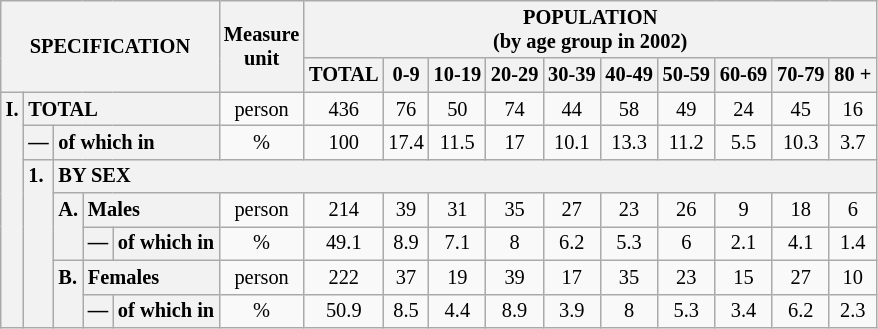<table class="wikitable" style="font-size:85%; text-align:center">
<tr>
<th rowspan="2" colspan="5">SPECIFICATION</th>
<th rowspan="2">Measure<br> unit</th>
<th colspan="10" rowspan="1">POPULATION<br> (by age group in 2002)</th>
</tr>
<tr>
<th>TOTAL</th>
<th>0-9</th>
<th>10-19</th>
<th>20-29</th>
<th>30-39</th>
<th>40-49</th>
<th>50-59</th>
<th>60-69</th>
<th>70-79</th>
<th>80 +</th>
</tr>
<tr>
<th style="text-align:left" valign="top" rowspan="7">I.</th>
<th style="text-align:left" colspan="4">TOTAL</th>
<td>person</td>
<td>436</td>
<td>76</td>
<td>50</td>
<td>74</td>
<td>44</td>
<td>58</td>
<td>49</td>
<td>24</td>
<td>45</td>
<td>16</td>
</tr>
<tr>
<th style="text-align:left" valign="top">—</th>
<th style="text-align:left" colspan="3">of which in</th>
<td>%</td>
<td>100</td>
<td>17.4</td>
<td>11.5</td>
<td>17</td>
<td>10.1</td>
<td>13.3</td>
<td>11.2</td>
<td>5.5</td>
<td>10.3</td>
<td>3.7</td>
</tr>
<tr>
<th style="text-align:left" valign="top" rowspan="5">1.</th>
<th style="text-align:left" colspan="14">BY SEX</th>
</tr>
<tr>
<th style="text-align:left" valign="top" rowspan="2">A.</th>
<th style="text-align:left" colspan="2">Males</th>
<td>person</td>
<td>214</td>
<td>39</td>
<td>31</td>
<td>35</td>
<td>27</td>
<td>23</td>
<td>26</td>
<td>9</td>
<td>18</td>
<td>6</td>
</tr>
<tr>
<th style="text-align:left" valign="top">—</th>
<th style="text-align:left" colspan="1">of which in</th>
<td>%</td>
<td>49.1</td>
<td>8.9</td>
<td>7.1</td>
<td>8</td>
<td>6.2</td>
<td>5.3</td>
<td>6</td>
<td>2.1</td>
<td>4.1</td>
<td>1.4</td>
</tr>
<tr>
<th style="text-align:left" valign="top" rowspan="2">B.</th>
<th style="text-align:left" colspan="2">Females</th>
<td>person</td>
<td>222</td>
<td>37</td>
<td>19</td>
<td>39</td>
<td>17</td>
<td>35</td>
<td>23</td>
<td>15</td>
<td>27</td>
<td>10</td>
</tr>
<tr>
<th style="text-align:left" valign="top">—</th>
<th style="text-align:left" colspan="1">of which in</th>
<td>%</td>
<td>50.9</td>
<td>8.5</td>
<td>4.4</td>
<td>8.9</td>
<td>3.9</td>
<td>8</td>
<td>5.3</td>
<td>3.4</td>
<td>6.2</td>
<td>2.3</td>
</tr>
</table>
